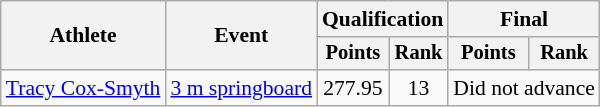<table class="wikitable" style="font-size:90%">
<tr>
<th rowspan=2>Athlete</th>
<th rowspan=2>Event</th>
<th colspan=2>Qualification</th>
<th colspan=2>Final</th>
</tr>
<tr style="font-size:95%">
<th>Points</th>
<th>Rank</th>
<th>Points</th>
<th>Rank</th>
</tr>
<tr align=center>
<td align=left><a href='#'>Tracy Cox-Smyth</a></td>
<td align=left><a href='#'>3 m springboard</a></td>
<td>277.95</td>
<td>13</td>
<td colspan=2>Did not advance</td>
</tr>
</table>
